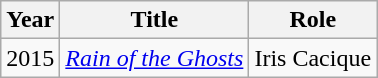<table class="wikitable sortable">
<tr>
<th>Year</th>
<th>Title</th>
<th>Role</th>
</tr>
<tr>
<td>2015</td>
<td><em><a href='#'>Rain of the Ghosts</a></em></td>
<td>Iris Cacique</td>
</tr>
</table>
